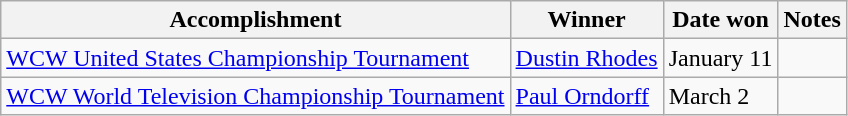<table class="wikitable">
<tr>
<th>Accomplishment</th>
<th>Winner</th>
<th>Date won</th>
<th>Notes</th>
</tr>
<tr>
<td><a href='#'>WCW United States Championship Tournament</a></td>
<td><a href='#'>Dustin Rhodes</a></td>
<td>January 11</td>
<td></td>
</tr>
<tr>
<td><a href='#'>WCW World Television Championship Tournament</a></td>
<td><a href='#'>Paul Orndorff</a></td>
<td>March 2</td>
<td></td>
</tr>
</table>
